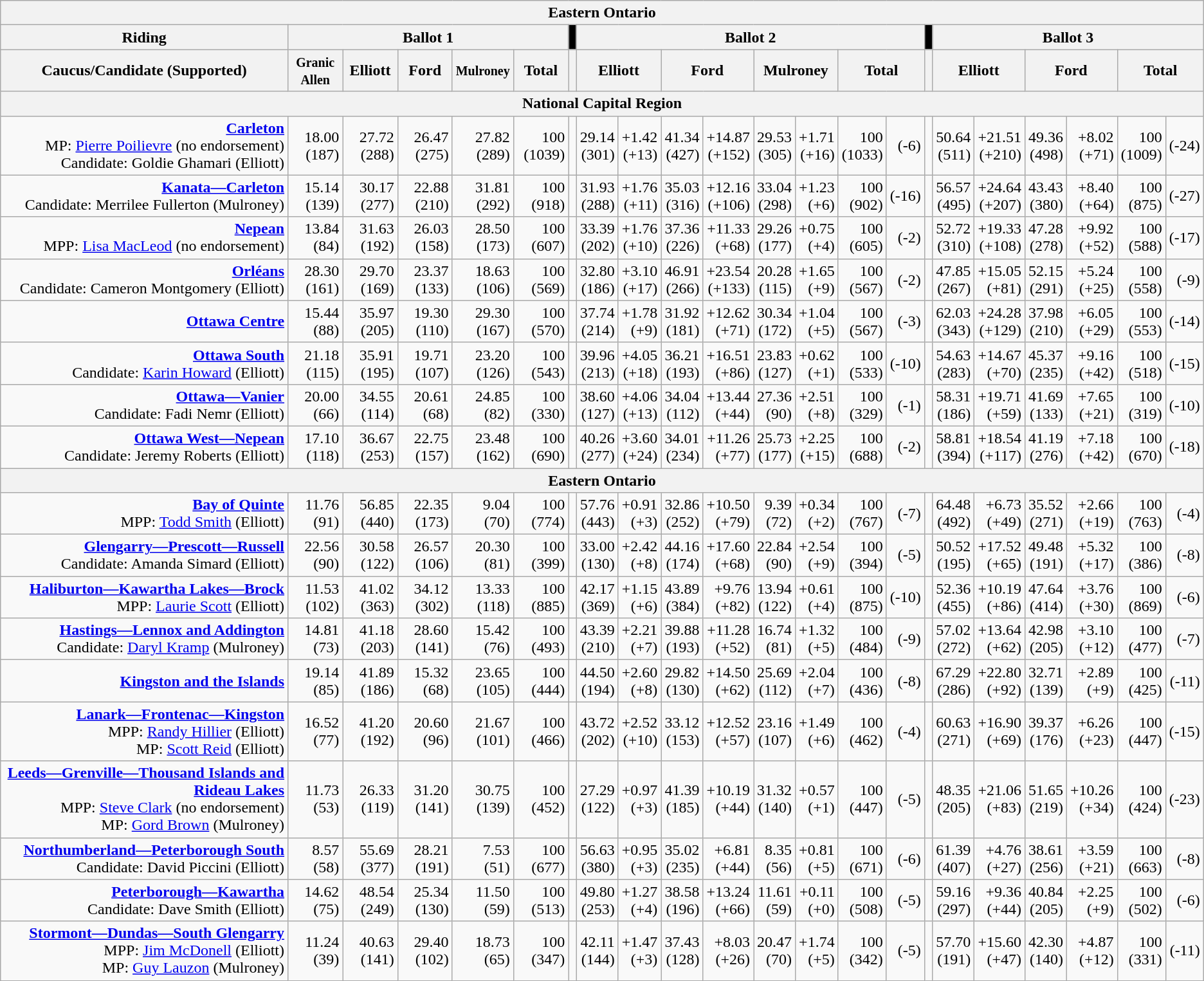<table class="wikitable mw-collapsible mw-collapsed">
<tr>
<th colspan = "22">Eastern Ontario</th>
</tr>
<tr>
<th style="width:300px;">Riding</th>
<th colspan = "5">Ballot 1</th>
<th scope="col" style="width: 1px;background:black"></th>
<th colspan = "8">Ballot 2</th>
<th scope="col" style="width: 1px;background:black"></th>
<th colspan = "6">Ballot 3</th>
</tr>
<tr>
<th>Caucus/Candidate (Supported)</th>
<th style="width:50px;"><small>Granic<br>Allen</small></th>
<th style="width:50px;">Elliott</th>
<th style="width:50px;">Ford</th>
<th style="width:50px;"><small>Mulroney</small></th>
<th style="width:50px;">Total</th>
<th></th>
<th colspan = "2">Elliott</th>
<th colspan = "2">Ford</th>
<th colspan = "2">Mulroney</th>
<th colspan = "2">Total</th>
<th></th>
<th colspan = "2">Elliott</th>
<th colspan = "2">Ford</th>
<th colspan = "2">Total</th>
</tr>
<tr>
<th colspan = "22">National Capital Region</th>
</tr>
<tr style="text-align:right;">
<td><strong><a href='#'>Carleton</a></strong><br>MP: <a href='#'>Pierre Poilievre</a> (no endorsement)<br>Candidate: Goldie Ghamari (Elliott)</td>
<td>18.00<br>(187)</td>
<td>27.72<br>(288)</td>
<td>26.47<br>(275)</td>
<td>27.82<br>(289)</td>
<td>100<br>(1039)</td>
<td></td>
<td>29.14<br>(301)</td>
<td>+1.42<br>(+13)</td>
<td>41.34<br>(427)</td>
<td>+14.87<br>(+152)</td>
<td>29.53<br>(305)</td>
<td>+1.71<br>(+16)</td>
<td>100<br>(1033)</td>
<td>(-6)</td>
<td></td>
<td>50.64<br>(511)</td>
<td>+21.51<br>(+210)</td>
<td>49.36<br>(498)</td>
<td>+8.02<br>(+71)</td>
<td>100<br>(1009)</td>
<td>(-24)</td>
</tr>
<tr style="text-align:right;">
<td><strong><a href='#'>Kanata—Carleton</a></strong><br>Candidate: Merrilee Fullerton (Mulroney)</td>
<td>15.14<br>(139)</td>
<td>30.17<br>(277)</td>
<td>22.88<br>(210)</td>
<td>31.81<br>(292)</td>
<td>100<br>(918)</td>
<td></td>
<td>31.93<br>(288)</td>
<td>+1.76<br>(+11)</td>
<td>35.03<br>(316)</td>
<td>+12.16<br>(+106)</td>
<td>33.04<br>(298)</td>
<td>+1.23<br>(+6)</td>
<td>100<br>(902)</td>
<td>(-16)</td>
<td></td>
<td>56.57<br>(495)</td>
<td>+24.64<br>(+207)</td>
<td>43.43<br>(380)</td>
<td>+8.40<br>(+64)</td>
<td>100<br>(875)</td>
<td>(-27)</td>
</tr>
<tr style="text-align:right;">
<td><strong><a href='#'>Nepean</a></strong><br>MPP: <a href='#'>Lisa MacLeod</a> (no endorsement)</td>
<td>13.84<br>(84)</td>
<td>31.63<br>(192)</td>
<td>26.03<br>(158)</td>
<td>28.50<br>(173)</td>
<td>100<br>(607)</td>
<td></td>
<td>33.39<br>(202)</td>
<td>+1.76<br>(+10)</td>
<td>37.36<br>(226)</td>
<td>+11.33<br>(+68)</td>
<td>29.26<br>(177)</td>
<td>+0.75<br>(+4)</td>
<td>100<br>(605)</td>
<td>(-2)</td>
<td></td>
<td>52.72<br>(310)</td>
<td>+19.33<br>(+108)</td>
<td>47.28<br>(278)</td>
<td>+9.92<br>(+52)</td>
<td>100<br>(588)</td>
<td>(-17)</td>
</tr>
<tr style="text-align:right;">
<td><strong><a href='#'>Orléans</a></strong><br>Candidate: Cameron Montgomery (Elliott)</td>
<td>28.30<br>(161)</td>
<td>29.70<br>(169)</td>
<td>23.37<br>(133)</td>
<td>18.63<br>(106)</td>
<td>100<br>(569)</td>
<td></td>
<td>32.80<br>(186)</td>
<td>+3.10<br>(+17)</td>
<td>46.91<br>(266)</td>
<td>+23.54<br>(+133)</td>
<td>20.28<br>(115)</td>
<td>+1.65<br>(+9)</td>
<td>100<br>(567)</td>
<td>(-2)</td>
<td></td>
<td>47.85<br>(267)</td>
<td>+15.05<br>(+81)</td>
<td>52.15<br>(291)</td>
<td>+5.24<br>(+25)</td>
<td>100<br>(558)</td>
<td>(-9)</td>
</tr>
<tr style="text-align:right;">
<td><strong><a href='#'>Ottawa Centre</a></strong><br></td>
<td>15.44<br>(88)</td>
<td>35.97<br>(205)</td>
<td>19.30<br>(110)</td>
<td>29.30<br>(167)</td>
<td>100<br>(570)</td>
<td></td>
<td>37.74<br>(214)</td>
<td>+1.78<br>(+9)</td>
<td>31.92<br>(181)</td>
<td>+12.62<br>(+71)</td>
<td>30.34<br>(172)</td>
<td>+1.04<br>(+5)</td>
<td>100<br>(567)</td>
<td>(-3)</td>
<td></td>
<td>62.03<br>(343)</td>
<td>+24.28<br>(+129)</td>
<td>37.98<br>(210)</td>
<td>+6.05<br>(+29)</td>
<td>100<br>(553)</td>
<td>(-14)</td>
</tr>
<tr style="text-align:right;">
<td><strong><a href='#'>Ottawa South</a></strong><br>Candidate: <a href='#'>Karin Howard</a> (Elliott)</td>
<td>21.18<br>(115)</td>
<td>35.91<br>(195)</td>
<td>19.71<br>(107)</td>
<td>23.20<br>(126)</td>
<td>100<br>(543)</td>
<td></td>
<td>39.96<br>(213)</td>
<td>+4.05<br>(+18)</td>
<td>36.21<br>(193)</td>
<td>+16.51<br>(+86)</td>
<td>23.83<br>(127)</td>
<td>+0.62<br>(+1)</td>
<td>100<br>(533)</td>
<td>(-10)</td>
<td></td>
<td>54.63<br>(283)</td>
<td>+14.67<br>(+70)</td>
<td>45.37<br>(235)</td>
<td>+9.16<br>(+42)</td>
<td>100<br>(518)</td>
<td>(-15)</td>
</tr>
<tr style="text-align:right;">
<td><strong><a href='#'>Ottawa—Vanier</a></strong><br>Candidate: Fadi Nemr (Elliott)</td>
<td>20.00<br>(66)</td>
<td>34.55<br>(114)</td>
<td>20.61<br>(68)</td>
<td>24.85<br>(82)</td>
<td>100<br>(330)</td>
<td></td>
<td>38.60<br>(127)</td>
<td>+4.06<br>(+13)</td>
<td>34.04<br>(112)</td>
<td>+13.44<br>(+44)</td>
<td>27.36<br>(90)</td>
<td>+2.51<br>(+8)</td>
<td>100<br>(329)</td>
<td>(-1)</td>
<td></td>
<td>58.31<br>(186)</td>
<td>+19.71<br>(+59)</td>
<td>41.69<br>(133)</td>
<td>+7.65<br>(+21)</td>
<td>100<br>(319)</td>
<td>(-10)</td>
</tr>
<tr style="text-align:right;">
<td><strong><a href='#'>Ottawa West—Nepean</a></strong><br>Candidate: Jeremy Roberts (Elliott)</td>
<td>17.10<br>(118)</td>
<td>36.67<br>(253)</td>
<td>22.75<br>(157)</td>
<td>23.48<br>(162)</td>
<td>100<br>(690)</td>
<td></td>
<td>40.26<br>(277)</td>
<td>+3.60<br>(+24)</td>
<td>34.01<br>(234)</td>
<td>+11.26<br>(+77)</td>
<td>25.73<br>(177)</td>
<td>+2.25<br>(+15)</td>
<td>100<br>(688)</td>
<td>(-2)</td>
<td></td>
<td>58.81<br>(394)</td>
<td>+18.54<br>(+117)</td>
<td>41.19<br>(276)</td>
<td>+7.18<br>(+42)</td>
<td>100<br>(670)</td>
<td>(-18)</td>
</tr>
<tr>
<th colspan = "22">Eastern Ontario</th>
</tr>
<tr style="text-align:right;">
<td><strong><a href='#'>Bay of Quinte</a></strong><br>MPP: <a href='#'>Todd Smith</a> (Elliott)</td>
<td>11.76<br>(91)</td>
<td>56.85<br>(440)</td>
<td>22.35<br>(173)</td>
<td>9.04<br>(70)</td>
<td>100<br>(774)</td>
<td></td>
<td>57.76<br>(443)</td>
<td>+0.91<br>(+3)</td>
<td>32.86<br>(252)</td>
<td>+10.50<br>(+79)</td>
<td>9.39<br>(72)</td>
<td>+0.34<br>(+2)</td>
<td>100<br>(767)</td>
<td>(-7)</td>
<td></td>
<td>64.48<br>(492)</td>
<td>+6.73<br>(+49)</td>
<td>35.52<br>(271)</td>
<td>+2.66<br>(+19)</td>
<td>100<br>(763)</td>
<td>(-4)</td>
</tr>
<tr style="text-align:right;">
<td><strong><a href='#'>Glengarry—Prescott—Russell</a></strong><br>Candidate: Amanda Simard (Elliott)</td>
<td>22.56<br>(90)</td>
<td>30.58<br>(122)</td>
<td>26.57<br>(106)</td>
<td>20.30<br>(81)</td>
<td>100<br>(399)</td>
<td></td>
<td>33.00<br>(130)</td>
<td>+2.42<br>(+8)</td>
<td>44.16<br>(174)</td>
<td>+17.60<br>(+68)</td>
<td>22.84<br>(90)</td>
<td>+2.54<br>(+9)</td>
<td>100<br>(394)</td>
<td>(-5)</td>
<td></td>
<td>50.52<br>(195)</td>
<td>+17.52<br>(+65)</td>
<td>49.48<br>(191)</td>
<td>+5.32<br>(+17)</td>
<td>100<br>(386)</td>
<td>(-8)</td>
</tr>
<tr style="text-align:right;">
<td><strong><a href='#'>Haliburton—Kawartha Lakes—Brock</a></strong><br>MPP: <a href='#'>Laurie Scott</a> (Elliott)</td>
<td>11.53<br>(102)</td>
<td>41.02<br>(363)</td>
<td>34.12<br>(302)</td>
<td>13.33<br>(118)</td>
<td>100<br>(885)</td>
<td></td>
<td>42.17<br>(369)</td>
<td>+1.15<br>(+6)</td>
<td>43.89<br>(384)</td>
<td>+9.76<br>(+82)</td>
<td>13.94<br>(122)</td>
<td>+0.61<br>(+4)</td>
<td>100<br>(875)</td>
<td>(-10)</td>
<td></td>
<td>52.36<br>(455)</td>
<td>+10.19<br>(+86)</td>
<td>47.64<br>(414)</td>
<td>+3.76<br>(+30)</td>
<td>100<br>(869)</td>
<td>(-6)</td>
</tr>
<tr style="text-align:right;">
<td><strong><a href='#'>Hastings—Lennox and Addington</a></strong><br>Candidate: <a href='#'>Daryl Kramp</a> (Mulroney)</td>
<td>14.81<br>(73)</td>
<td>41.18<br>(203)</td>
<td>28.60<br>(141)</td>
<td>15.42<br>(76)</td>
<td>100<br>(493)</td>
<td></td>
<td>43.39<br>(210)</td>
<td>+2.21<br>(+7)</td>
<td>39.88<br>(193)</td>
<td>+11.28<br>(+52)</td>
<td>16.74<br>(81)</td>
<td>+1.32<br>(+5)</td>
<td>100<br>(484)</td>
<td>(-9)</td>
<td></td>
<td>57.02<br>(272)</td>
<td>+13.64<br>(+62)</td>
<td>42.98<br>(205)</td>
<td>+3.10<br>(+12)</td>
<td>100<br>(477)</td>
<td>(-7)</td>
</tr>
<tr style="text-align:right;">
<td><strong><a href='#'>Kingston and the Islands</a></strong><br></td>
<td>19.14<br>(85)</td>
<td>41.89<br>(186)</td>
<td>15.32<br>(68)</td>
<td>23.65<br>(105)</td>
<td>100<br>(444)</td>
<td></td>
<td>44.50<br>(194)</td>
<td>+2.60<br>(+8)</td>
<td>29.82<br>(130)</td>
<td>+14.50<br>(+62)</td>
<td>25.69<br>(112)</td>
<td>+2.04<br>(+7)</td>
<td>100<br>(436)</td>
<td>(-8)</td>
<td></td>
<td>67.29<br>(286)</td>
<td>+22.80<br>(+92)</td>
<td>32.71<br>(139)</td>
<td>+2.89<br>(+9)</td>
<td>100<br>(425)</td>
<td>(-11)</td>
</tr>
<tr style="text-align:right;">
<td><strong><a href='#'>Lanark—Frontenac—Kingston</a></strong><br>MPP: <a href='#'>Randy Hillier</a> (Elliott)<br>MP: <a href='#'>Scott Reid</a> (Elliott)</td>
<td>16.52<br>(77)</td>
<td>41.20<br>(192)</td>
<td>20.60<br>(96)</td>
<td>21.67<br>(101)</td>
<td>100<br>(466)</td>
<td></td>
<td>43.72<br>(202)</td>
<td>+2.52<br>(+10)</td>
<td>33.12<br>(153)</td>
<td>+12.52<br>(+57)</td>
<td>23.16<br>(107)</td>
<td>+1.49<br>(+6)</td>
<td>100<br>(462)</td>
<td>(-4)</td>
<td></td>
<td>60.63<br>(271)</td>
<td>+16.90<br>(+69)</td>
<td>39.37<br>(176)</td>
<td>+6.26<br>(+23)</td>
<td>100<br>(447)</td>
<td>(-15)</td>
</tr>
<tr style="text-align:right;">
<td><strong><a href='#'>Leeds—Grenville—Thousand Islands and Rideau Lakes</a></strong><br>MPP: <a href='#'>Steve Clark</a> (no endorsement)<br>MP: <a href='#'>Gord Brown</a> (Mulroney)</td>
<td>11.73<br>(53)</td>
<td>26.33<br>(119)</td>
<td>31.20<br>(141)</td>
<td>30.75<br>(139)</td>
<td>100<br>(452)</td>
<td></td>
<td>27.29<br>(122)</td>
<td>+0.97<br>(+3)</td>
<td>41.39<br>(185)</td>
<td>+10.19<br>(+44)</td>
<td>31.32<br>(140)</td>
<td>+0.57<br>(+1)</td>
<td>100<br>(447)</td>
<td>(-5)</td>
<td></td>
<td>48.35<br>(205)</td>
<td>+21.06<br>(+83)</td>
<td>51.65<br>(219)</td>
<td>+10.26<br>(+34)</td>
<td>100<br>(424)</td>
<td>(-23)</td>
</tr>
<tr style="text-align:right;">
<td><strong><a href='#'>Northumberland—Peterborough South</a></strong><br>Candidate: David Piccini (Elliott)</td>
<td>8.57<br>(58)</td>
<td>55.69<br>(377)</td>
<td>28.21<br>(191)</td>
<td>7.53<br>(51)</td>
<td>100<br>(677)</td>
<td></td>
<td>56.63<br>(380)</td>
<td>+0.95<br>(+3)</td>
<td>35.02<br>(235)</td>
<td>+6.81<br>(+44)</td>
<td>8.35<br>(56)</td>
<td>+0.81<br>(+5)</td>
<td>100<br>(671)</td>
<td>(-6)</td>
<td></td>
<td>61.39<br>(407)</td>
<td>+4.76<br>(+27)</td>
<td>38.61<br>(256)</td>
<td>+3.59<br>(+21)</td>
<td>100<br>(663)</td>
<td>(-8)</td>
</tr>
<tr style="text-align:right;">
<td><strong><a href='#'>Peterborough—Kawartha</a></strong><br>Candidate: Dave Smith (Elliott)</td>
<td>14.62<br>(75)</td>
<td>48.54<br>(249)</td>
<td>25.34<br>(130)</td>
<td>11.50<br>(59)</td>
<td>100<br>(513)</td>
<td></td>
<td>49.80<br>(253)</td>
<td>+1.27<br>(+4)</td>
<td>38.58<br>(196)</td>
<td>+13.24<br>(+66)</td>
<td>11.61<br>(59)</td>
<td>+0.11<br>(+0)</td>
<td>100<br>(508)</td>
<td>(-5)</td>
<td></td>
<td>59.16<br>(297)</td>
<td>+9.36<br>(+44)</td>
<td>40.84<br>(205)</td>
<td>+2.25<br>(+9)</td>
<td>100<br>(502)</td>
<td>(-6)</td>
</tr>
<tr style="text-align:right;">
<td><strong><a href='#'>Stormont—Dundas—South Glengarry</a></strong><br>MPP: <a href='#'>Jim McDonell</a> (Elliott)<br>MP: <a href='#'>Guy Lauzon</a> (Mulroney)</td>
<td>11.24<br>(39)</td>
<td>40.63<br>(141)</td>
<td>29.40<br>(102)</td>
<td>18.73<br>(65)</td>
<td>100<br>(347)</td>
<td></td>
<td>42.11<br>(144)</td>
<td>+1.47<br>(+3)</td>
<td>37.43<br>(128)</td>
<td>+8.03<br>(+26)</td>
<td>20.47<br>(70)</td>
<td>+1.74<br>(+5)</td>
<td>100<br>(342)</td>
<td>(-5)</td>
<td></td>
<td>57.70<br>(191)</td>
<td>+15.60<br>(+47)</td>
<td>42.30<br>(140)</td>
<td>+4.87<br>(+12)</td>
<td>100<br>(331)</td>
<td>(-11)</td>
</tr>
</table>
